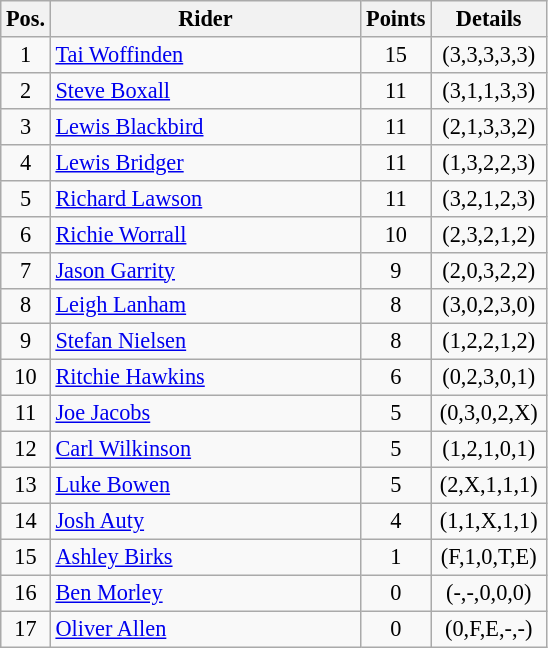<table class=wikitable style="font-size:93%;">
<tr>
<th width=25px>Pos.</th>
<th width=200px>Rider</th>
<th width=40px>Points</th>
<th width=70px>Details</th>
</tr>
<tr align=center >
<td>1</td>
<td align=left><a href='#'>Tai Woffinden</a></td>
<td>15</td>
<td>(3,3,3,3,3)</td>
</tr>
<tr align=center >
<td>2</td>
<td align=left><a href='#'>Steve Boxall</a></td>
<td>11</td>
<td>(3,1,1,3,3)</td>
</tr>
<tr align=center >
<td>3</td>
<td align=left><a href='#'>Lewis Blackbird</a></td>
<td>11</td>
<td>(2,1,3,3,2)</td>
</tr>
<tr align=center >
<td>4</td>
<td align=left><a href='#'>Lewis Bridger</a></td>
<td>11</td>
<td>(1,3,2,2,3)</td>
</tr>
<tr align=center >
<td>5</td>
<td align=left><a href='#'>Richard Lawson</a></td>
<td>11</td>
<td>(3,2,1,2,3)</td>
</tr>
<tr align=center >
<td>6</td>
<td align=left><a href='#'>Richie Worrall</a></td>
<td>10</td>
<td>(2,3,2,1,2)</td>
</tr>
<tr align=center >
<td>7</td>
<td align=left><a href='#'>Jason Garrity</a></td>
<td>9</td>
<td>(2,0,3,2,2)</td>
</tr>
<tr align=center >
<td>8</td>
<td align=left><a href='#'>Leigh Lanham</a></td>
<td>8</td>
<td>(3,0,2,3,0)</td>
</tr>
<tr align=center>
<td>9</td>
<td align=left><a href='#'>Stefan Nielsen</a></td>
<td>8</td>
<td>(1,2,2,1,2)</td>
</tr>
<tr align=center>
<td>10</td>
<td align=left><a href='#'>Ritchie Hawkins</a></td>
<td>6</td>
<td>(0,2,3,0,1)</td>
</tr>
<tr align=center>
<td>11</td>
<td align=left><a href='#'>Joe Jacobs</a></td>
<td>5</td>
<td>(0,3,0,2,X)</td>
</tr>
<tr align=center>
<td>12</td>
<td align=left><a href='#'>Carl Wilkinson</a></td>
<td>5</td>
<td>(1,2,1,0,1)</td>
</tr>
<tr align=center>
<td>13</td>
<td align=left><a href='#'>Luke Bowen</a></td>
<td>5</td>
<td>(2,X,1,1,1)</td>
</tr>
<tr align=center>
<td>14</td>
<td align=left><a href='#'>Josh Auty</a></td>
<td>4</td>
<td>(1,1,X,1,1)</td>
</tr>
<tr align=center>
<td>15</td>
<td align=left><a href='#'>Ashley Birks</a></td>
<td>1</td>
<td>(F,1,0,T,E)</td>
</tr>
<tr align=center>
<td>16</td>
<td align=left><a href='#'>Ben Morley</a></td>
<td>0</td>
<td>(-,-,0,0,0)</td>
</tr>
<tr align=center>
<td>17</td>
<td align=left><a href='#'>Oliver Allen</a></td>
<td>0</td>
<td>(0,F,E,-,-)</td>
</tr>
</table>
